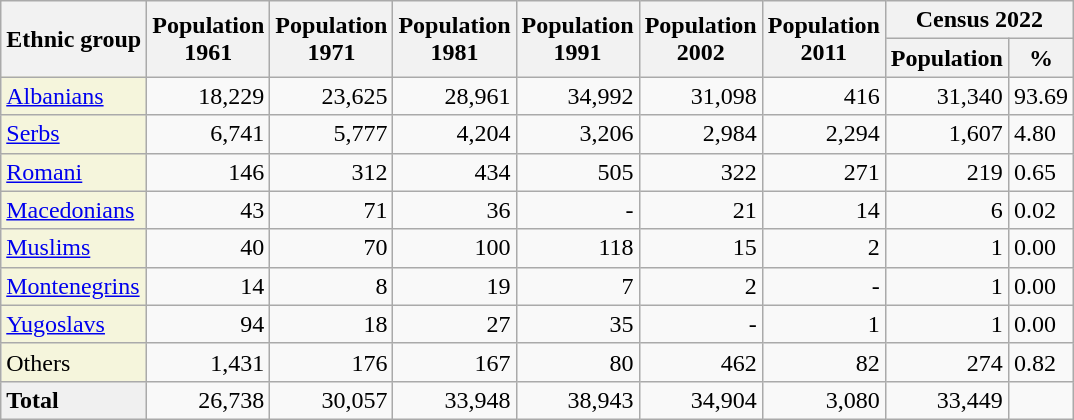<table class="wikitable">
<tr>
<th rowspan="2">Ethnic group</th>
<th rowspan="2">Population<br>1961</th>
<th rowspan="2">Population<br>1971</th>
<th rowspan="2">Population<br>1981</th>
<th rowspan="2">Population<br>1991</th>
<th rowspan="2">Population<br>2002</th>
<th rowspan="2">Population<br>2011</th>
<th colspan="2">Census 2022</th>
</tr>
<tr>
<th>Population</th>
<th>%</th>
</tr>
<tr>
<td style="background:#F5F5DC;"><a href='#'>Albanians</a></td>
<td align="right">18,229</td>
<td align="right">23,625</td>
<td align="right">28,961</td>
<td align="right">34,992</td>
<td align="right">31,098</td>
<td align="right">416</td>
<td align="right">31,340</td>
<td>93.69</td>
</tr>
<tr>
<td style="background:#F5F5DC;"><a href='#'>Serbs</a></td>
<td align="right">6,741</td>
<td align="right">5,777</td>
<td align="right">4,204</td>
<td align="right">3,206</td>
<td align="right">2,984</td>
<td align="right">2,294</td>
<td align="right">1,607</td>
<td>4.80</td>
</tr>
<tr>
<td style="background:#F5F5DC;"><a href='#'>Romani</a></td>
<td align="right">146</td>
<td align="right">312</td>
<td align="right">434</td>
<td align="right">505</td>
<td align="right">322</td>
<td align="right">271</td>
<td align="right">219</td>
<td>0.65</td>
</tr>
<tr>
<td style="background:#F5F5DC;"><a href='#'>Macedonians</a></td>
<td align="right">43</td>
<td align="right">71</td>
<td align="right">36</td>
<td align="right">-</td>
<td align="right">21</td>
<td align="right">14</td>
<td align="right">6</td>
<td>0.02</td>
</tr>
<tr>
<td style="background:#F5F5DC;"><a href='#'>Muslims</a></td>
<td align="right">40</td>
<td align="right">70</td>
<td align="right">100</td>
<td align="right">118</td>
<td align="right">15</td>
<td align="right">2</td>
<td align="right">1</td>
<td>0.00</td>
</tr>
<tr>
<td style="background:#F5F5DC;"><a href='#'>Montenegrins</a></td>
<td align="right">14</td>
<td align="right">8</td>
<td align="right">19</td>
<td align="right">7</td>
<td align="right">2</td>
<td align="right">-</td>
<td align="right">1</td>
<td>0.00</td>
</tr>
<tr>
<td style="background:#F5F5DC;"><a href='#'>Yugoslavs</a></td>
<td align="right">94</td>
<td align="right">18</td>
<td align="right">27</td>
<td align="right">35</td>
<td align="right">-</td>
<td align="right">1</td>
<td align="right">1</td>
<td>0.00</td>
</tr>
<tr>
<td style="background:#F5F5DC;">Others</td>
<td align="right">1,431</td>
<td align="right">176</td>
<td align="right">167</td>
<td align="right">80</td>
<td align="right">462</td>
<td align="right">82</td>
<td align="right">274</td>
<td>0.82</td>
</tr>
<tr>
<td style="background:#F0F0F0;"><strong>Total</strong></td>
<td align="right">26,738</td>
<td align="right">30,057</td>
<td align="right">33,948</td>
<td align="right">38,943</td>
<td align="right">34,904</td>
<td align="right">3,080</td>
<td align="right">33,449</td>
<td></td>
</tr>
</table>
